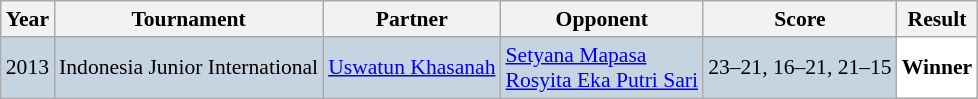<table class="sortable wikitable" style="font-size: 90%;">
<tr>
<th>Year</th>
<th>Tournament</th>
<th>Partner</th>
<th>Opponent</th>
<th>Score</th>
<th>Result</th>
</tr>
<tr style="background:#C6D4E1">
<td align="center">2013</td>
<td align="left">Indonesia Junior International</td>
<td align="left"> <a href='#'>Uswatun Khasanah</a></td>
<td align="left"> <a href='#'>Setyana Mapasa</a> <br>  <a href='#'>Rosyita Eka Putri Sari</a></td>
<td align="left">23–21, 16–21, 21–15</td>
<td style="text-align:left; background:white"> <strong>Winner</strong></td>
</tr>
</table>
